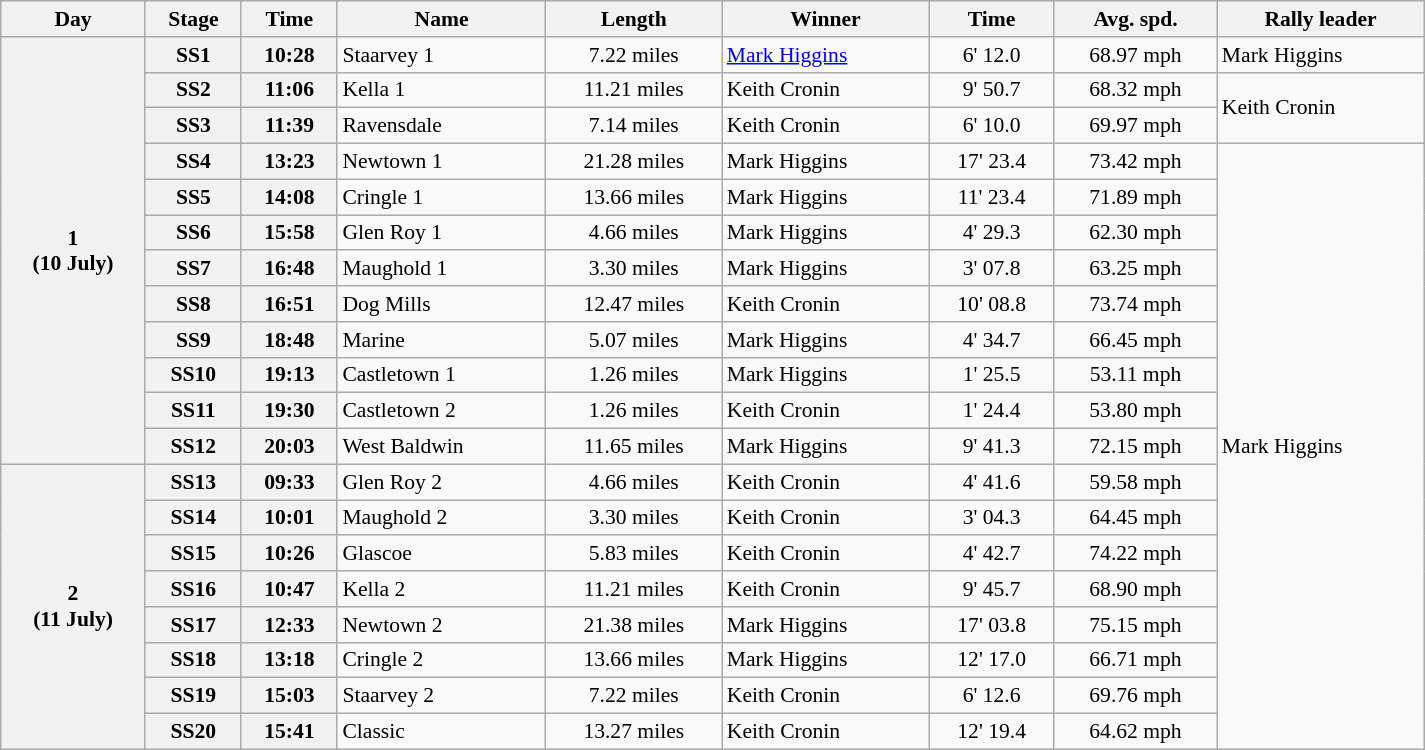<table class="wikitable" width=100% style="text-align: center; font-size: 90%; max-width: 950px;">
<tr>
<th>Day</th>
<th>Stage</th>
<th>Time</th>
<th>Name</th>
<th>Length</th>
<th>Winner</th>
<th>Time</th>
<th>Avg. spd.</th>
<th>Rally leader</th>
</tr>
<tr>
<th rowspan="12">1<br>(10 July)</th>
<th>SS1</th>
<th>10:28</th>
<td align=left>Staarvey 1</td>
<td>7.22 miles</td>
<td align=left> <a href='#'>Mark Higgins</a></td>
<td>6' 12.0</td>
<td>68.97 mph</td>
<td align=left> Mark Higgins</td>
</tr>
<tr>
<th>SS2</th>
<th>11:06</th>
<td align=left>Kella 1</td>
<td>11.21 miles</td>
<td align=left> Keith Cronin</td>
<td>9' 50.7</td>
<td>68.32 mph</td>
<td align=left rowspan="2"> Keith Cronin</td>
</tr>
<tr>
<th>SS3</th>
<th>11:39</th>
<td align=left>Ravensdale</td>
<td>7.14 miles</td>
<td align=left> Keith Cronin</td>
<td>6' 10.0</td>
<td>69.97 mph</td>
</tr>
<tr>
<th>SS4</th>
<th>13:23</th>
<td align=left>Newtown 1</td>
<td>21.28 miles</td>
<td align=left> Mark Higgins</td>
<td>17' 23.4</td>
<td>73.42 mph</td>
<td align=left rowspan="17"> Mark Higgins</td>
</tr>
<tr>
<th>SS5</th>
<th>14:08</th>
<td align=left>Cringle 1</td>
<td>13.66 miles</td>
<td align=left> Mark Higgins</td>
<td>11' 23.4</td>
<td>71.89 mph</td>
</tr>
<tr>
<th>SS6</th>
<th>15:58</th>
<td align=left>Glen Roy 1</td>
<td>4.66 miles</td>
<td align=left> Mark Higgins</td>
<td>4' 29.3</td>
<td>62.30 mph</td>
</tr>
<tr>
<th>SS7</th>
<th>16:48</th>
<td align=left>Maughold 1</td>
<td>3.30 miles</td>
<td align=left> Mark Higgins</td>
<td>3' 07.8</td>
<td>63.25 mph</td>
</tr>
<tr>
<th>SS8</th>
<th>16:51</th>
<td align=left>Dog Mills</td>
<td>12.47 miles</td>
<td align=left> Keith Cronin</td>
<td>10' 08.8</td>
<td>73.74 mph</td>
</tr>
<tr>
<th>SS9</th>
<th>18:48</th>
<td align=left>Marine</td>
<td>5.07 miles</td>
<td align=left> Mark Higgins</td>
<td>4' 34.7</td>
<td>66.45 mph</td>
</tr>
<tr>
<th>SS10</th>
<th>19:13</th>
<td align=left>Castletown 1</td>
<td>1.26 miles</td>
<td align=left> Mark Higgins</td>
<td>1' 25.5</td>
<td>53.11 mph</td>
</tr>
<tr>
<th>SS11</th>
<th>19:30</th>
<td align=left>Castletown 2</td>
<td>1.26 miles</td>
<td align=left> Keith Cronin</td>
<td>1' 24.4</td>
<td>53.80 mph</td>
</tr>
<tr>
<th>SS12</th>
<th>20:03</th>
<td align=left>West Baldwin</td>
<td>11.65 miles</td>
<td align=left> Mark Higgins</td>
<td>9' 41.3</td>
<td>72.15 mph</td>
</tr>
<tr>
<th rowspan="8">2<br>(11 July)</th>
<th>SS13</th>
<th>09:33</th>
<td align=left>Glen Roy 2</td>
<td>4.66 miles</td>
<td align=left> Keith Cronin</td>
<td>4' 41.6</td>
<td>59.58 mph</td>
</tr>
<tr>
<th>SS14</th>
<th>10:01</th>
<td align=left>Maughold 2</td>
<td>3.30 miles</td>
<td align=left> Keith Cronin</td>
<td>3' 04.3</td>
<td>64.45 mph</td>
</tr>
<tr>
<th>SS15</th>
<th>10:26</th>
<td align=left>Glascoe</td>
<td>5.83 miles</td>
<td align=left> Keith Cronin</td>
<td>4' 42.7</td>
<td>74.22 mph</td>
</tr>
<tr>
<th>SS16</th>
<th>10:47</th>
<td align=left>Kella 2</td>
<td>11.21 miles</td>
<td align=left> Keith Cronin</td>
<td>9' 45.7</td>
<td>68.90 mph</td>
</tr>
<tr>
<th>SS17</th>
<th>12:33</th>
<td align=left>Newtown 2</td>
<td>21.38 miles</td>
<td align=left> Mark Higgins</td>
<td>17' 03.8</td>
<td>75.15 mph</td>
</tr>
<tr>
<th>SS18</th>
<th>13:18</th>
<td align=left>Cringle 2</td>
<td>13.66 miles</td>
<td align=left> Mark Higgins</td>
<td>12' 17.0</td>
<td>66.71 mph</td>
</tr>
<tr>
<th>SS19</th>
<th>15:03</th>
<td align=left>Staarvey 2</td>
<td>7.22 miles</td>
<td align=left> Keith Cronin</td>
<td>6' 12.6</td>
<td>69.76 mph</td>
</tr>
<tr>
<th>SS20</th>
<th>15:41</th>
<td align=left>Classic</td>
<td>13.27 miles</td>
<td align=left> Keith Cronin</td>
<td>12' 19.4</td>
<td>64.62 mph</td>
</tr>
</table>
